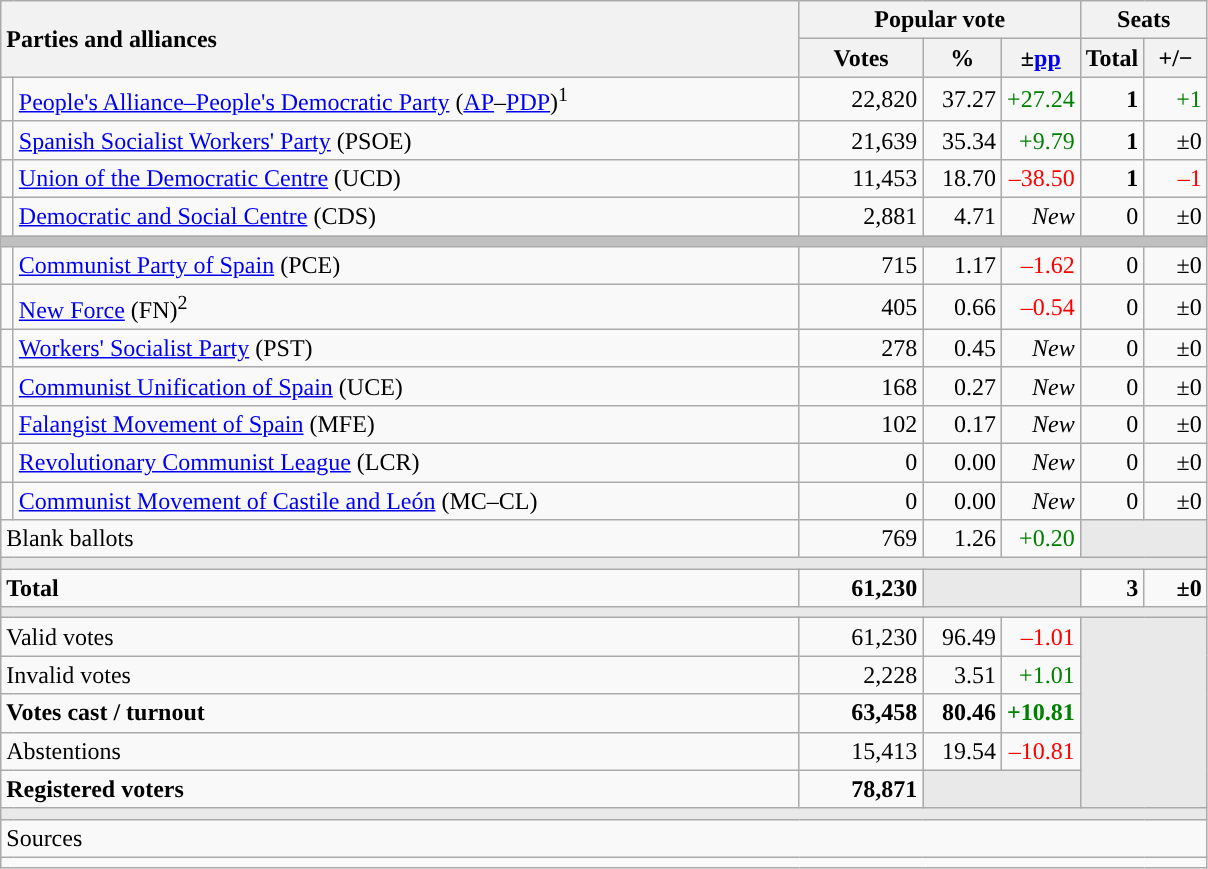<table class="wikitable" style="text-align:right;">
<tr>
<th style="text-align:left;" rowspan="2" colspan="2" width="525">Parties and alliances</th>
<th colspan="3">Popular vote</th>
<th colspan="2">Seats</th>
</tr>
<tr>
<th width="75">Votes</th>
<th width="45">%</th>
<th width="45">±<a href='#'>pp</a></th>
<th width="35">Total</th>
<th width="35">+/−</th>
</tr>
<tr>
<td width="1" style="color:inherit;background:"></td>
<td align="left"><a href='#'>People's Alliance–People's Democratic Party</a> (<a href='#'>AP</a>–<a href='#'>PDP</a>)<sup>1</sup></td>
<td>22,820</td>
<td>37.27</td>
<td style="color:green;">+27.24</td>
<td><strong>1</strong></td>
<td style="color:green;">+1</td>
</tr>
<tr>
<td style="color:inherit;background:"></td>
<td align="left"><a href='#'>Spanish Socialist Workers' Party</a> (PSOE)</td>
<td>21,639</td>
<td>35.34</td>
<td style="color:green;">+9.79</td>
<td><strong>1</strong></td>
<td>±0</td>
</tr>
<tr>
<td style="color:inherit;background:"></td>
<td align="left"><a href='#'>Union of the Democratic Centre</a> (UCD)</td>
<td>11,453</td>
<td>18.70</td>
<td style="color:red;">–38.50</td>
<td><strong>1</strong></td>
<td style="color:red;">–1</td>
</tr>
<tr>
<td style="color:inherit;background:"></td>
<td align="left"><a href='#'>Democratic and Social Centre</a> (CDS)</td>
<td>2,881</td>
<td>4.71</td>
<td><em>New</em></td>
<td>0</td>
<td>±0</td>
</tr>
<tr>
<td colspan="7" bgcolor="#C0C0C0"></td>
</tr>
<tr>
<td style="color:inherit;background:"></td>
<td align="left"><a href='#'>Communist Party of Spain</a> (PCE)</td>
<td>715</td>
<td>1.17</td>
<td style="color:red;">–1.62</td>
<td>0</td>
<td>±0</td>
</tr>
<tr>
<td style="color:inherit;background:"></td>
<td align="left"><a href='#'>New Force</a> (FN)<sup>2</sup></td>
<td>405</td>
<td>0.66</td>
<td style="color:red;">–0.54</td>
<td>0</td>
<td>±0</td>
</tr>
<tr>
<td style="color:inherit;background:"></td>
<td align="left"><a href='#'>Workers' Socialist Party</a> (PST)</td>
<td>278</td>
<td>0.45</td>
<td><em>New</em></td>
<td>0</td>
<td>±0</td>
</tr>
<tr>
<td style="color:inherit;background:"></td>
<td align="left"><a href='#'>Communist Unification of Spain</a> (UCE)</td>
<td>168</td>
<td>0.27</td>
<td><em>New</em></td>
<td>0</td>
<td>±0</td>
</tr>
<tr>
<td style="color:inherit;background:"></td>
<td align="left"><a href='#'>Falangist Movement of Spain</a> (MFE)</td>
<td>102</td>
<td>0.17</td>
<td><em>New</em></td>
<td>0</td>
<td>±0</td>
</tr>
<tr>
<td style="color:inherit;background:"></td>
<td align="left"><a href='#'>Revolutionary Communist League</a> (LCR)</td>
<td>0</td>
<td>0.00</td>
<td><em>New</em></td>
<td>0</td>
<td>±0</td>
</tr>
<tr>
<td style="color:inherit;background:"></td>
<td align="left"><a href='#'>Communist Movement of Castile and León</a> (MC–CL)</td>
<td>0</td>
<td>0.00</td>
<td><em>New</em></td>
<td>0</td>
<td>±0</td>
</tr>
<tr>
<td align="left" colspan="2">Blank ballots</td>
<td>769</td>
<td>1.26</td>
<td style="color:green;">+0.20</td>
<td bgcolor="#E9E9E9" colspan="2"></td>
</tr>
<tr>
<td colspan="7" bgcolor="#E9E9E9"></td>
</tr>
<tr style="font-weight:bold;">
<td align="left" colspan="2">Total</td>
<td>61,230</td>
<td bgcolor="#E9E9E9" colspan="2"></td>
<td>3</td>
<td>±0</td>
</tr>
<tr>
<td colspan="7" bgcolor="#E9E9E9"></td>
</tr>
<tr>
<td align="left" colspan="2">Valid votes</td>
<td>61,230</td>
<td>96.49</td>
<td style="color:red;">–1.01</td>
<td bgcolor="#E9E9E9" colspan="2" rowspan="5"></td>
</tr>
<tr>
<td align="left" colspan="2">Invalid votes</td>
<td>2,228</td>
<td>3.51</td>
<td style="color:green;">+1.01</td>
</tr>
<tr style="font-weight:bold;">
<td align="left" colspan="2">Votes cast / turnout</td>
<td>63,458</td>
<td>80.46</td>
<td style="color:green;">+10.81</td>
</tr>
<tr>
<td align="left" colspan="2">Abstentions</td>
<td>15,413</td>
<td>19.54</td>
<td style="color:red;">–10.81</td>
</tr>
<tr style="font-weight:bold;">
<td align="left" colspan="2">Registered voters</td>
<td>78,871</td>
<td bgcolor="#E9E9E9" colspan="2"></td>
</tr>
<tr>
<td colspan="7" bgcolor="#E9E9E9"></td>
</tr>
<tr>
<td align="left" colspan="7">Sources</td>
</tr>
<tr>
<td colspan="7" style="text-align:left; max-width:790px;"></td>
</tr>
</table>
